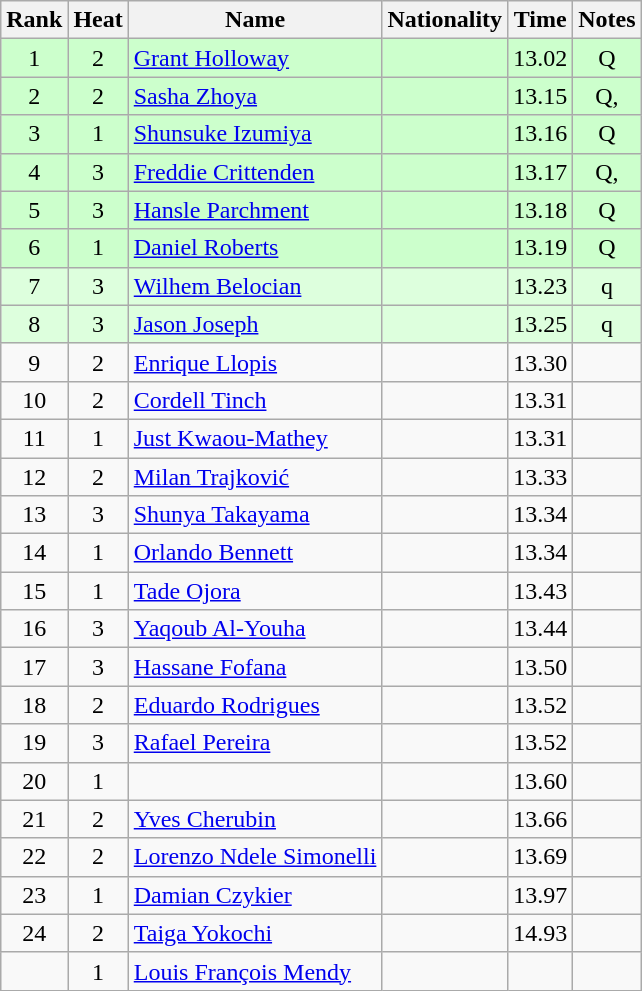<table class="wikitable sortable" style="text-align:center">
<tr>
<th>Rank</th>
<th>Heat</th>
<th>Name</th>
<th>Nationality</th>
<th>Time</th>
<th>Notes</th>
</tr>
<tr bgcolor=ccffcc>
<td>1</td>
<td>2</td>
<td align=left><a href='#'>Grant Holloway</a></td>
<td align=left></td>
<td>13.02</td>
<td>Q</td>
</tr>
<tr bgcolor=ccffcc>
<td>2</td>
<td>2</td>
<td align=left><a href='#'>Sasha Zhoya</a></td>
<td align=left></td>
<td>13.15</td>
<td>Q, </td>
</tr>
<tr bgcolor=ccffcc>
<td>3</td>
<td>1</td>
<td align=left><a href='#'>Shunsuke Izumiya</a></td>
<td align=left></td>
<td>13.16</td>
<td>Q</td>
</tr>
<tr bgcolor=ccffcc>
<td>4</td>
<td>3</td>
<td align=left><a href='#'>Freddie Crittenden</a></td>
<td align=left></td>
<td>13.17</td>
<td>Q, </td>
</tr>
<tr bgcolor=ccffcc>
<td>5</td>
<td>3</td>
<td align=left><a href='#'>Hansle Parchment</a></td>
<td align=left></td>
<td>13.18</td>
<td>Q</td>
</tr>
<tr bgcolor=ccffcc>
<td>6</td>
<td>1</td>
<td align=left><a href='#'>Daniel Roberts</a></td>
<td align=left></td>
<td>13.19</td>
<td>Q</td>
</tr>
<tr bgcolor=ddffdd>
<td>7</td>
<td>3</td>
<td align=left><a href='#'>Wilhem Belocian</a></td>
<td align=left></td>
<td>13.23</td>
<td>q</td>
</tr>
<tr bgcolor=ddffdd>
<td>8</td>
<td>3</td>
<td align=left><a href='#'>Jason Joseph</a></td>
<td align=left></td>
<td>13.25</td>
<td>q</td>
</tr>
<tr>
<td>9</td>
<td>2</td>
<td align=left><a href='#'>Enrique Llopis</a></td>
<td align=left></td>
<td>13.30</td>
<td></td>
</tr>
<tr>
<td>10</td>
<td>2</td>
<td align=left><a href='#'>Cordell Tinch</a></td>
<td align=left></td>
<td>13.31 </td>
<td></td>
</tr>
<tr>
<td>11</td>
<td>1</td>
<td align=left><a href='#'>Just Kwaou-Mathey</a></td>
<td align=left></td>
<td>13.31 </td>
<td></td>
</tr>
<tr>
<td>12</td>
<td>2</td>
<td align=left><a href='#'>Milan Trajković</a></td>
<td align=left></td>
<td>13.33</td>
<td></td>
</tr>
<tr>
<td>13</td>
<td>3</td>
<td align=left><a href='#'>Shunya Takayama</a></td>
<td align=left></td>
<td>13.34 </td>
<td></td>
</tr>
<tr>
<td>14</td>
<td>1</td>
<td align=left><a href='#'>Orlando Bennett</a></td>
<td align=left></td>
<td>13.34 </td>
<td></td>
</tr>
<tr>
<td>15</td>
<td>1</td>
<td align=left><a href='#'>Tade Ojora</a></td>
<td align=left></td>
<td>13.43</td>
<td></td>
</tr>
<tr>
<td>16</td>
<td>3</td>
<td align=left><a href='#'>Yaqoub Al-Youha</a></td>
<td align=left></td>
<td>13.44</td>
<td></td>
</tr>
<tr>
<td>17</td>
<td>3</td>
<td align=left><a href='#'>Hassane Fofana</a></td>
<td align=left></td>
<td>13.50</td>
<td></td>
</tr>
<tr>
<td>18</td>
<td>2</td>
<td align=left><a href='#'>Eduardo Rodrigues</a></td>
<td align=left></td>
<td>13.52 </td>
<td></td>
</tr>
<tr>
<td>19</td>
<td>3</td>
<td align=left><a href='#'>Rafael Pereira</a></td>
<td align=left></td>
<td>13.52 </td>
<td></td>
</tr>
<tr>
<td>20</td>
<td>1</td>
<td align=left></td>
<td align=left></td>
<td>13.60</td>
<td></td>
</tr>
<tr>
<td>21</td>
<td>2</td>
<td align=left><a href='#'>Yves Cherubin</a></td>
<td align=left></td>
<td>13.66</td>
<td></td>
</tr>
<tr>
<td>22</td>
<td>2</td>
<td align=left><a href='#'>Lorenzo Ndele Simonelli</a></td>
<td align=left></td>
<td>13.69</td>
<td></td>
</tr>
<tr>
<td>23</td>
<td>1</td>
<td align=left><a href='#'>Damian Czykier</a></td>
<td align=left></td>
<td>13.97</td>
<td></td>
</tr>
<tr>
<td>24</td>
<td>2</td>
<td align=left><a href='#'>Taiga Yokochi</a></td>
<td align=left></td>
<td>14.93</td>
<td></td>
</tr>
<tr>
<td></td>
<td>1</td>
<td align=left><a href='#'>Louis François Mendy</a></td>
<td align=left></td>
<td></td>
<td></td>
</tr>
</table>
